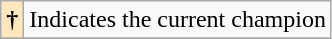<table class="wikitable">
<tr>
<th style="background-color:#FFE6BD">†</th>
<td>Indicates the current champion</td>
</tr>
<tr>
</tr>
</table>
